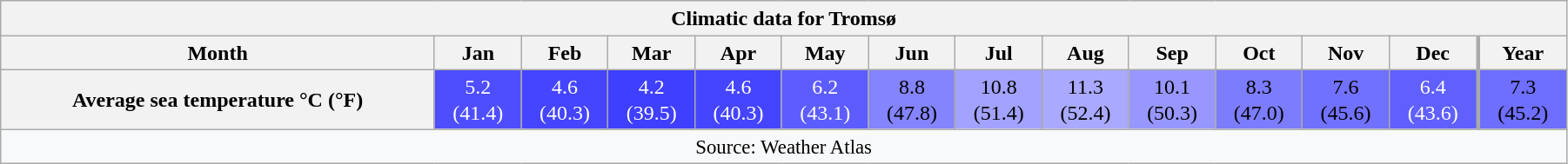<table style="width:95%;text-align:center;line-height:1.2em;" class="wikitable mw-collapsible">
<tr>
<th Colspan=14>Climatic data for Tromsø</th>
</tr>
<tr>
<th>Month</th>
<th>Jan</th>
<th>Feb</th>
<th>Mar</th>
<th>Apr</th>
<th>May</th>
<th>Jun</th>
<th>Jul</th>
<th>Aug</th>
<th>Sep</th>
<th>Oct</th>
<th>Nov</th>
<th>Dec</th>
<th style="border-left-width:medium">Year</th>
</tr>
<tr>
<th>Average sea temperature °C (°F)</th>
<td style="background:#4e4eff; color:#fff;">5.2<br>(41.4)</td>
<td style="background:#4545ff; color:#fff;">4.6<br>(40.3)</td>
<td style="background:#3f3fff; color:#fff;">4.2<br>(39.5)</td>
<td style="background:#4545ff; color:#fff;">4.6<br>(40.3)</td>
<td style="background:#5d5dff; color:#fff;">6.2<br>(43.1)</td>
<td style="background:#8484ff; color:#000;">8.8<br>(47.8)</td>
<td style="background:#a2a2ff; color:#000;">10.8<br>(51.4)</td>
<td style="background:#a9a9ff; color:#000;">11.3<br>(52.4)</td>
<td style="background:#9797ff; color:#000;">10.1<br>(50.3)</td>
<td style="background:#7c7cff; color:#000;">8.3<br>(47.0)</td>
<td style="background:#7171ff; color:#000;">7.6<br>(45.6)</td>
<td style="background:#6060ff; color:#fff;">6.4<br>(43.6)</td>
<td style="background:#6e6eff; color:#000; border-left-width:medium;">7.3<br>(45.2)</td>
</tr>
<tr>
<th Colspan=14 style="background:#f8f9fa;font-weight:normal;font-size:95%;">Source: Weather Atlas</th>
</tr>
</table>
